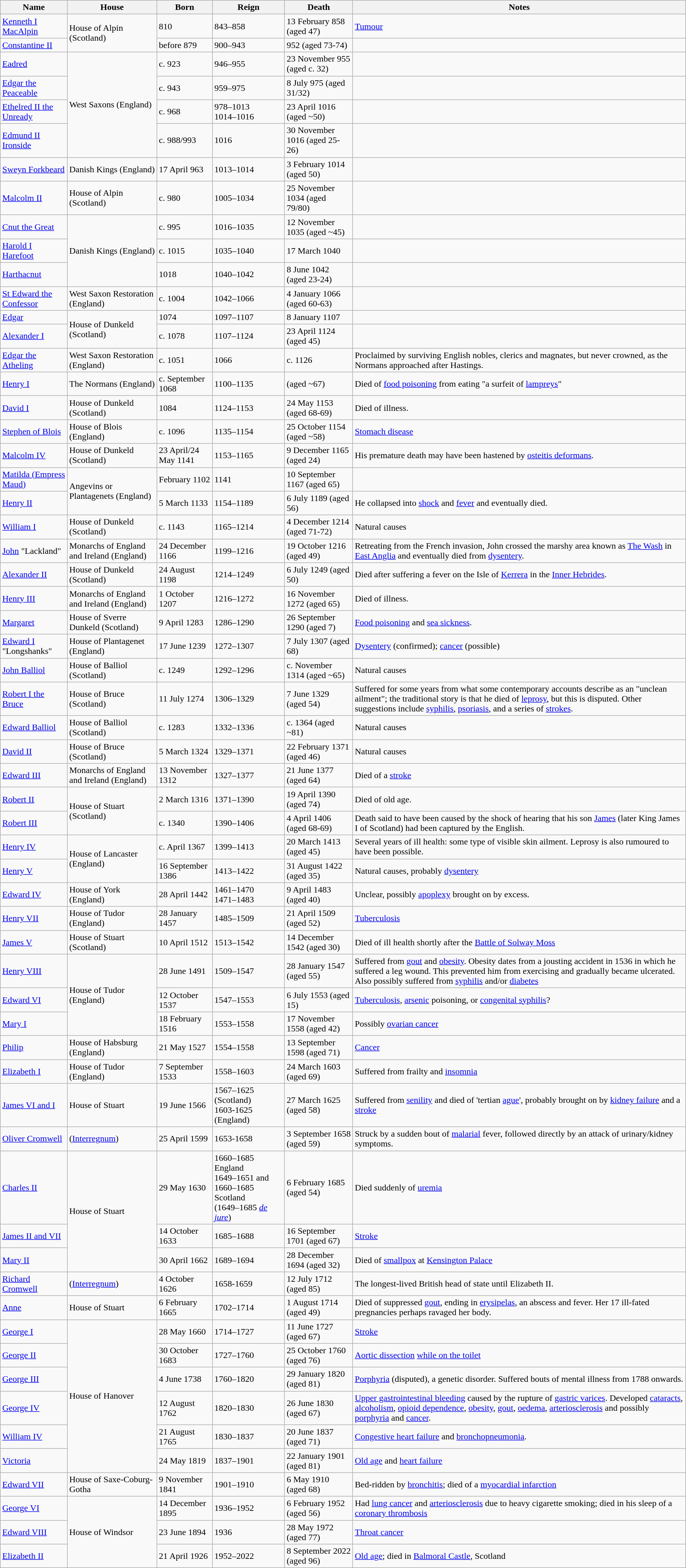<table class="wikitable">
<tr>
<th>Name</th>
<th>House</th>
<th>Born</th>
<th>Reign</th>
<th>Death</th>
<th>Notes</th>
</tr>
<tr>
<td><a href='#'>Kenneth I MacAlpin</a></td>
<td rowspan="2">House of Alpin (Scotland)</td>
<td>810</td>
<td>843–858</td>
<td>13 February 858 (aged 47)</td>
<td><a href='#'>Tumour</a></td>
</tr>
<tr>
<td><a href='#'>Constantine II</a></td>
<td>before 879</td>
<td>900–943</td>
<td>952 (aged 73-74)</td>
<td></td>
</tr>
<tr>
<td><a href='#'>Eadred</a></td>
<td rowspan="4">West Saxons (England)</td>
<td>c. 923</td>
<td>946–955</td>
<td>23 November 955 (aged c. 32)</td>
<td></td>
</tr>
<tr>
<td><a href='#'>Edgar the Peaceable</a></td>
<td>c. 943</td>
<td>959–975</td>
<td>8 July 975 (aged 31/32)</td>
<td></td>
</tr>
<tr>
<td><a href='#'>Ethelred II the Unready</a></td>
<td>c. 968</td>
<td>978–1013<br>1014–1016</td>
<td>23 April 1016 (aged ~50)</td>
<td></td>
</tr>
<tr>
<td><a href='#'>Edmund II Ironside</a></td>
<td>c. 988/993</td>
<td>1016</td>
<td>30 November 1016 (aged 25-26)</td>
<td></td>
</tr>
<tr Died of wounds, November 1016, after losing the battle of Ashingdon (18 October 1016). Some sources hint at assassination>
<td><a href='#'>Sweyn Forkbeard</a></td>
<td>Danish Kings (England)</td>
<td>17 April 963</td>
<td>1013–1014</td>
<td>3 February 1014 (aged 50)</td>
<td></td>
</tr>
<tr>
<td><a href='#'>Malcolm II</a></td>
<td>House of Alpin (Scotland)</td>
<td>c. 980</td>
<td>1005–1034</td>
<td>25 November 1034 (aged 79/80)</td>
<td></td>
</tr>
<tr>
<td><a href='#'>Cnut the Great</a></td>
<td rowspan="3">Danish Kings (England)</td>
<td>c. 995</td>
<td>1016–1035</td>
<td>12 November 1035 (aged ~45)</td>
<td></td>
</tr>
<tr>
<td><a href='#'>Harold I Harefoot</a></td>
<td>c. 1015</td>
<td>1035–1040</td>
<td>17 March 1040</td>
<td></td>
</tr>
<tr>
<td><a href='#'>Harthacnut</a></td>
<td>1018</td>
<td>1040–1042</td>
<td>8 June 1042 (aged 23-24)</td>
<td></td>
</tr>
<tr The Anglo-Saxon Chronicle said he "died as he stood at his drink, and he suddenly fell to the earth with an awful convulsion; and those who were close by took hold of him, and he spoke no word afterwards…">
<td><a href='#'>St Edward the Confessor</a></td>
<td>West Saxon Restoration (England)</td>
<td>c. 1004</td>
<td>1042–1066</td>
<td>4 January 1066 (aged 60-63)</td>
<td></td>
</tr>
<tr In the last months of his life he suffered several strokes and was too frail in late 1065 to consecrate Westminster, which he built.>
<td><a href='#'>Edgar</a></td>
<td rowspan="2">House of Dunkeld (Scotland)</td>
<td>1074</td>
<td>1097–1107</td>
<td>8 January 1107</td>
<td></td>
</tr>
<tr>
<td><a href='#'>Alexander I</a></td>
<td>c. 1078</td>
<td>1107–1124</td>
<td>23 April 1124 (aged 45)</td>
<td></td>
</tr>
<tr>
<td><a href='#'>Edgar the Atheling</a></td>
<td>West Saxon Restoration (England)</td>
<td>c. 1051</td>
<td>1066</td>
<td>c. 1126</td>
<td>Proclaimed by surviving English nobles, clerics and magnates, but never crowned, as the Normans approached after Hastings.</td>
</tr>
<tr>
<td><a href='#'>Henry I</a></td>
<td>The Normans (England)</td>
<td>c. September 1068</td>
<td>1100–1135</td>
<td> (aged ~67)</td>
<td>Died of <a href='#'>food poisoning</a> from eating "a surfeit of <a href='#'>lampreys</a>"</td>
</tr>
<tr>
<td><a href='#'>David I</a></td>
<td>House of Dunkeld (Scotland)</td>
<td>1084</td>
<td>1124–1153</td>
<td>24 May 1153 (aged 68-69)</td>
<td>Died of illness.</td>
</tr>
<tr>
<td><a href='#'>Stephen of Blois</a></td>
<td>House of Blois (England)</td>
<td>c. 1096</td>
<td>1135–1154</td>
<td>25 October 1154 (aged ~58)</td>
<td><a href='#'>Stomach disease</a></td>
</tr>
<tr>
<td><a href='#'>Malcolm IV</a></td>
<td>House of Dunkeld (Scotland)</td>
<td>23 April/24 May 1141</td>
<td>1153–1165</td>
<td>9 December 1165 (aged 24)</td>
<td>His premature death may have been hastened by <a href='#'>osteitis deformans</a>.</td>
</tr>
<tr>
<td><a href='#'>Matilda (Empress Maud)</a></td>
<td rowspan="2">Angevins or Plantagenets (England)</td>
<td>February 1102</td>
<td>1141</td>
<td>10 September 1167 (aged 65)</td>
<td></td>
</tr>
<tr>
<td><a href='#'>Henry II</a></td>
<td>5 March 1133</td>
<td>1154–1189</td>
<td>6 July 1189 (aged 56)</td>
<td>He collapsed into <a href='#'>shock</a> and <a href='#'>fever</a> and eventually died.</td>
</tr>
<tr>
<td><a href='#'>William I</a></td>
<td>House of Dunkeld (Scotland)</td>
<td>c. 1143</td>
<td>1165–1214</td>
<td>4 December 1214 (aged 71-72)</td>
<td>Natural causes</td>
</tr>
<tr>
<td><a href='#'>John</a> "Lackland"</td>
<td>Monarchs of England and Ireland (England)</td>
<td>24 December 1166</td>
<td>1199–1216</td>
<td>19 October 1216 (aged 49)</td>
<td>Retreating from the French invasion, John crossed the marshy area known as <a href='#'>The Wash</a> in <a href='#'>East Anglia</a> and eventually died from <a href='#'>dysentery</a>.</td>
</tr>
<tr>
<td><a href='#'>Alexander II</a></td>
<td>House of Dunkeld (Scotland)</td>
<td>24 August 1198</td>
<td>1214–1249</td>
<td>6 July 1249 (aged 50)</td>
<td>Died after suffering a fever on the Isle of <a href='#'>Kerrera</a> in the <a href='#'>Inner Hebrides</a>.</td>
</tr>
<tr>
<td><a href='#'>Henry III</a></td>
<td>Monarchs of England and Ireland (England)</td>
<td>1 October 1207</td>
<td>1216–1272</td>
<td>16 November 1272 (aged 65)</td>
<td>Died of illness.</td>
</tr>
<tr>
<td><a href='#'>Margaret</a></td>
<td>House of Sverre Dunkeld (Scotland)</td>
<td>9 April 1283</td>
<td>1286–1290</td>
<td>26 September 1290 (aged 7)</td>
<td><a href='#'>Food poisoning</a> and <a href='#'>sea sickness</a>.</td>
</tr>
<tr>
<td><a href='#'>Edward I</a> "Longshanks"</td>
<td>House of Plantagenet (England)</td>
<td>17 June 1239</td>
<td>1272–1307</td>
<td>7 July 1307 (aged 68)</td>
<td><a href='#'>Dysentery</a> (confirmed); <a href='#'>cancer</a> (possible)</td>
</tr>
<tr>
<td><a href='#'>John Balliol</a></td>
<td>House of Balliol (Scotland)</td>
<td>c. 1249</td>
<td>1292–1296</td>
<td>c. November 1314 (aged ~65)</td>
<td>Natural causes</td>
</tr>
<tr>
<td><a href='#'>Robert I the Bruce</a></td>
<td>House of Bruce (Scotland)</td>
<td>11 July 1274</td>
<td>1306–1329</td>
<td>7 June 1329 (aged 54)</td>
<td>Suffered for some years from what some contemporary accounts describe as an "unclean ailment"; the traditional story is that he died of <a href='#'>leprosy</a>, but this is disputed. Other suggestions include <a href='#'>syphilis</a>, <a href='#'>psoriasis</a>, and a series of <a href='#'>strokes</a>.</td>
</tr>
<tr>
<td><a href='#'>Edward Balliol</a></td>
<td>House of Balliol (Scotland)</td>
<td>c. 1283</td>
<td>1332–1336</td>
<td>c. 1364 (aged ~81)</td>
<td>Natural causes</td>
</tr>
<tr>
<td><a href='#'>David II</a></td>
<td>House of Bruce (Scotland)</td>
<td>5 March 1324</td>
<td>1329–1371</td>
<td>22 February 1371 (aged 46)</td>
<td>Natural causes</td>
</tr>
<tr>
<td><a href='#'>Edward III</a></td>
<td>Monarchs of England and Ireland (England)</td>
<td>13 November 1312</td>
<td>1327–1377</td>
<td>21 June 1377 (aged 64)</td>
<td>Died of a <a href='#'>stroke</a></td>
</tr>
<tr>
<td><a href='#'>Robert II</a></td>
<td rowspan="2">House of Stuart (Scotland)</td>
<td>2 March 1316</td>
<td>1371–1390</td>
<td>19 April 1390 (aged 74)</td>
<td>Died of old age.</td>
</tr>
<tr>
<td><a href='#'>Robert III</a></td>
<td>c. 1340</td>
<td>1390–1406</td>
<td>4 April 1406 (aged 68-69)</td>
<td>Death said to have been caused by the shock of hearing that his son <a href='#'>James</a> (later King James I of Scotland) had been captured by the English.</td>
</tr>
<tr>
<td><a href='#'>Henry IV</a></td>
<td rowspan="2">House of Lancaster (England)</td>
<td>c. April 1367</td>
<td>1399–1413</td>
<td>20 March 1413 (aged 45)</td>
<td>Several years of ill health: some type of visible skin ailment. Leprosy is also rumoured to have been possible.</td>
</tr>
<tr>
<td><a href='#'>Henry V</a></td>
<td>16 September 1386</td>
<td>1413–1422</td>
<td>31 August 1422 (aged 35)</td>
<td>Natural causes, probably <a href='#'>dysentery</a></td>
</tr>
<tr>
<td><a href='#'>Edward IV</a></td>
<td>House of York (England)</td>
<td>28 April 1442</td>
<td>1461–1470<br>1471–1483</td>
<td>9 April 1483 (aged 40)</td>
<td>Unclear, possibly <a href='#'>apoplexy</a> brought on by excess.</td>
</tr>
<tr>
<td><a href='#'>Henry VII</a></td>
<td>House of Tudor (England)</td>
<td>28 January 1457</td>
<td>1485–1509</td>
<td>21 April 1509 (aged 52)</td>
<td><a href='#'>Tuberculosis</a></td>
</tr>
<tr>
<td><a href='#'>James V</a></td>
<td>House of Stuart (Scotland)</td>
<td>10 April 1512</td>
<td>1513–1542</td>
<td>14 December 1542 (aged 30)</td>
<td>Died of ill health shortly after the <a href='#'>Battle of Solway Moss</a></td>
</tr>
<tr>
<td><a href='#'>Henry VIII</a></td>
<td rowspan="3">House of Tudor (England)</td>
<td>28 June 1491</td>
<td>1509–1547</td>
<td>28 January 1547 (aged 55)</td>
<td>Suffered from <a href='#'>gout</a> and <a href='#'>obesity</a>. Obesity dates from a jousting accident in 1536 in which he suffered a leg wound. This prevented him from exercising and gradually became ulcerated. Also possibly suffered from <a href='#'>syphilis</a> and/or <a href='#'>diabetes</a></td>
</tr>
<tr>
<td><a href='#'>Edward VI</a></td>
<td>12 October 1537</td>
<td>1547–1553</td>
<td>6 July 1553 (aged 15)</td>
<td><a href='#'>Tuberculosis</a>, <a href='#'>arsenic</a> poisoning, or <a href='#'>congenital syphilis</a>?</td>
</tr>
<tr>
<td><a href='#'>Mary I</a></td>
<td>18 February 1516</td>
<td>1553–1558</td>
<td>17 November 1558 (aged 42)</td>
<td>Possibly <a href='#'>ovarian cancer</a></td>
</tr>
<tr>
<td><a href='#'>Philip</a></td>
<td>House of Habsburg (England)</td>
<td>21 May 1527</td>
<td>1554–1558</td>
<td>13 September 1598 (aged 71)</td>
<td><a href='#'>Cancer</a></td>
</tr>
<tr>
<td><a href='#'>Elizabeth I</a></td>
<td>House of Tudor (England)</td>
<td>7 September 1533</td>
<td>1558–1603</td>
<td>24 March 1603 (aged 69)</td>
<td>Suffered from frailty and <a href='#'>insomnia</a></td>
</tr>
<tr>
<td><a href='#'>James VI and I</a></td>
<td>House of Stuart</td>
<td>19 June 1566</td>
<td>1567–1625 (Scotland)<br>1603-1625 (England)</td>
<td>27 March 1625 (aged 58)</td>
<td>Suffered from <a href='#'>senility</a> and died of 'tertian <a href='#'>ague</a>', probably brought on by <a href='#'>kidney failure</a> and a <a href='#'>stroke</a></td>
</tr>
<tr>
<td><a href='#'>Oliver Cromwell</a></td>
<td>(<a href='#'>Interregnum</a>)</td>
<td>25 April 1599</td>
<td>1653-1658</td>
<td>3 September 1658 (aged 59)</td>
<td>Struck by a sudden bout of <a href='#'>malarial</a> fever, followed directly by an attack of urinary/kidney symptoms.</td>
</tr>
<tr>
<td><a href='#'>Charles II</a></td>
<td rowspan="3">House of Stuart</td>
<td>29 May 1630</td>
<td>1660–1685 England<br>1649–1651 and 1660–1685 Scotland<br>(1649–1685 <em><a href='#'>de jure</a></em>)</td>
<td>6 February 1685 (aged 54)</td>
<td>Died suddenly of <a href='#'>uremia</a></td>
</tr>
<tr>
<td><a href='#'>James II and VII</a></td>
<td>14 October 1633</td>
<td>1685–1688</td>
<td>16 September 1701 (aged 67)</td>
<td><a href='#'>Stroke</a></td>
</tr>
<tr>
<td><a href='#'>Mary II</a></td>
<td>30 April 1662</td>
<td>1689–1694</td>
<td>28 December 1694 (aged 32)</td>
<td>Died of <a href='#'>smallpox</a> at <a href='#'>Kensington Palace</a></td>
</tr>
<tr>
<td><a href='#'>Richard Cromwell</a></td>
<td>(<a href='#'>Interregnum</a>)</td>
<td>4 October 1626</td>
<td>1658-1659</td>
<td>12 July 1712 (aged 85)</td>
<td>The longest-lived British head of state until Elizabeth II.</td>
</tr>
<tr>
<td><a href='#'>Anne</a></td>
<td>House of Stuart</td>
<td>6 February 1665</td>
<td>1702–1714</td>
<td>1 August 1714 (aged 49)</td>
<td>Died of suppressed <a href='#'>gout</a>, ending in <a href='#'>erysipelas</a>, an abscess and fever. Her 17 ill-fated pregnancies perhaps ravaged her body.</td>
</tr>
<tr>
<td><a href='#'>George I</a></td>
<td rowspan="6">House of Hanover</td>
<td>28 May 1660</td>
<td>1714–1727</td>
<td>11 June 1727 (aged 67)</td>
<td><a href='#'>Stroke</a></td>
</tr>
<tr>
<td><a href='#'>George II</a></td>
<td>30 October 1683</td>
<td>1727–1760</td>
<td>25 October 1760 (aged 76)</td>
<td><a href='#'>Aortic dissection</a> <a href='#'>while on the toilet</a></td>
</tr>
<tr>
<td><a href='#'>George III</a></td>
<td>4 June 1738</td>
<td>1760–1820</td>
<td>29 January 1820 (aged 81)</td>
<td><a href='#'>Porphyria</a> (disputed), a genetic disorder. Suffered bouts of mental illness from 1788 onwards.</td>
</tr>
<tr>
<td><a href='#'>George IV</a></td>
<td>12 August 1762</td>
<td>1820–1830</td>
<td>26 June 1830 (aged 67)</td>
<td><a href='#'>Upper gastrointestinal bleeding</a> caused by the rupture of <a href='#'>gastric varices</a>. Developed <a href='#'>cataracts</a>, <a href='#'>alcoholism</a>, <a href='#'>opioid dependence</a>, <a href='#'>obesity</a>, <a href='#'>gout</a>, <a href='#'>oedema</a>, <a href='#'>arteriosclerosis</a> and possibly <a href='#'>porphyria</a> and <a href='#'>cancer</a>.</td>
</tr>
<tr>
<td><a href='#'>William IV</a></td>
<td>21 August 1765</td>
<td>1830–1837</td>
<td>20 June 1837 (aged 71)</td>
<td><a href='#'>Congestive heart failure</a> and <a href='#'>bronchopneumonia</a>.</td>
</tr>
<tr>
<td><a href='#'>Victoria</a></td>
<td>24 May 1819</td>
<td>1837–1901</td>
<td>22 January 1901 (aged 81)</td>
<td><a href='#'>Old age</a> and <a href='#'>heart failure</a></td>
</tr>
<tr>
<td><a href='#'>Edward VII</a></td>
<td>House of Saxe-Coburg-Gotha</td>
<td>9 November 1841</td>
<td>1901–1910</td>
<td>6 May 1910 (aged 68)</td>
<td>Bed-ridden by <a href='#'>bronchitis</a>; died of a <a href='#'>myocardial infarction</a></td>
</tr>
<tr>
<td><a href='#'>George VI</a></td>
<td rowspan="3">House of Windsor</td>
<td>14 December 1895</td>
<td>1936–1952</td>
<td>6 February 1952 (aged 56)</td>
<td>Had <a href='#'>lung cancer</a> and <a href='#'>arteriosclerosis</a> due to heavy cigarette smoking; died in his sleep of a <a href='#'>coronary thrombosis</a></td>
</tr>
<tr>
<td><a href='#'>Edward VIII</a></td>
<td>23 June 1894</td>
<td>1936</td>
<td>28 May 1972 (aged 77)</td>
<td><a href='#'>Throat cancer</a></td>
</tr>
<tr>
<td><a href='#'>Elizabeth II</a></td>
<td>21 April 1926</td>
<td>1952–2022</td>
<td>8 September 2022 (aged 96)</td>
<td><a href='#'>Old age</a>; died in <a href='#'>Balmoral Castle</a>, Scotland</td>
</tr>
</table>
